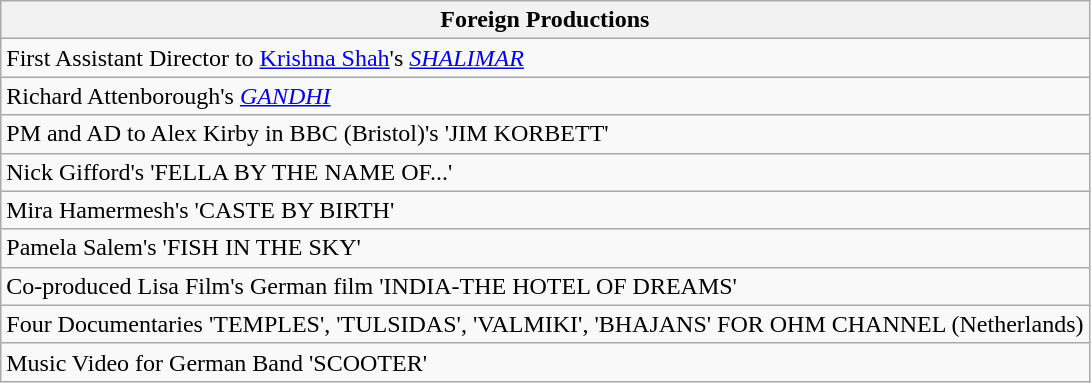<table class="wikitable">
<tr>
<th><strong>Foreign Productions</strong></th>
</tr>
<tr>
<td>First Assistant Director to <a href='#'>Krishna Shah</a>'s <em><a href='#'>SHALIMAR</a></em></td>
</tr>
<tr>
<td>Richard Attenborough's <em><a href='#'>GANDHI</a></em></td>
</tr>
<tr>
<td>PM and AD to Alex Kirby in BBC (Bristol)'s 'JIM KORBETT'</td>
</tr>
<tr>
<td>Nick Gifford's 'FELLA BY THE NAME OF...'</td>
</tr>
<tr>
<td>Mira Hamermesh's 'CASTE BY BIRTH'</td>
</tr>
<tr>
<td>Pamela Salem's 'FISH IN THE SKY'</td>
</tr>
<tr>
<td>Co-produced Lisa Film's German film 'INDIA-THE HOTEL OF DREAMS'</td>
</tr>
<tr>
<td>Four Documentaries 'TEMPLES', 'TULSIDAS', 'VALMIKI', 'BHAJANS' FOR OHM CHANNEL (Netherlands)</td>
</tr>
<tr>
<td>Music Video for German Band 'SCOOTER'</td>
</tr>
</table>
